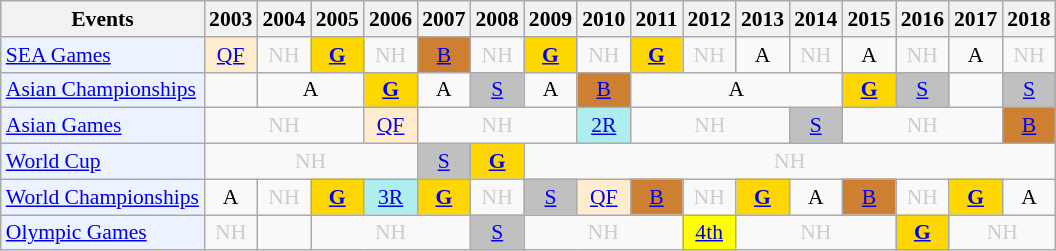<table class="wikitable" style="font-size: 90%; text-align:center">
<tr>
<th>Events</th>
<th>2003</th>
<th>2004</th>
<th>2005</th>
<th>2006</th>
<th>2007</th>
<th>2008</th>
<th>2009</th>
<th>2010</th>
<th>2011</th>
<th>2012</th>
<th>2013</th>
<th>2014</th>
<th>2015</th>
<th>2016</th>
<th>2017</th>
<th>2018</th>
</tr>
<tr>
<td bgcolor="#ECF2FF"; align="left"><a href='#'>SEA Games</a></td>
<td bgcolor=FFEBCD><a href='#'>QF</a></td>
<td style=color:#ccc>NH</td>
<td bgcolor=gold><a href='#'><strong>G</strong></a></td>
<td style=color:#ccc>NH</td>
<td bgcolor=CD7F32><a href='#'>B</a></td>
<td style=color:#ccc>NH</td>
<td bgcolor=gold><a href='#'><strong>G</strong></a></td>
<td style=color:#ccc>NH</td>
<td bgcolor=gold><a href='#'><strong>G</strong></a></td>
<td style=color:#ccc>NH</td>
<td>A</td>
<td style=color:#ccc>NH</td>
<td>A</td>
<td style=color:#ccc>NH</td>
<td>A</td>
<td style=color:#ccc>NH</td>
</tr>
<tr>
<td bgcolor="#ECF2FF"; align="left"><a href='#'>Asian Championships</a></td>
<td></td>
<td colspan="2">A</td>
<td bgcolor=gold><a href='#'><strong>G</strong></a></td>
<td>A</td>
<td bgcolor=silver><a href='#'>S</a></td>
<td>A</td>
<td bgcolor=CD7F32><a href='#'>B</a></td>
<td colspan="4">A</td>
<td bgcolor=gold><a href='#'><strong>G</strong></a></td>
<td bgcolor=silver><a href='#'>S</a></td>
<td><a href='#'></a></td>
<td bgcolor=silver><a href='#'>S</a></td>
</tr>
<tr>
<td bgcolor="#ECF2FF"; align="left"><a href='#'>Asian Games</a></td>
<td colspan="3" style=color:#ccc>NH</td>
<td bgcolor=FFEBCD><a href='#'>QF</a></td>
<td colspan="3" style=color:#ccc>NH</td>
<td bgcolor=AFEEEE><a href='#'>2R</a></td>
<td colspan="3" style=color:#ccc>NH</td>
<td bgcolor=silver><a href='#'>S</a></td>
<td colspan="3" style=color:#ccc>NH</td>
<td bgcolor=CD7F32><a href='#'>B</a></td>
</tr>
<tr>
<td bgcolor="#ECF2FF"; align="left"><a href='#'>World Cup</a></td>
<td colspan="4" style=color:#ccc>NH</td>
<td bgcolor=silver><a href='#'>S</a></td>
<td bgcolor=gold><a href='#'><strong>G</strong></a></td>
<td colspan="22" style=color:#ccc>NH</td>
</tr>
<tr>
<td bgcolor="#ECF2FF"; align="left"><a href='#'>World Championships</a></td>
<td>A</td>
<td style=color:#ccc>NH</td>
<td bgcolor=gold><a href='#'><strong>G</strong></a></td>
<td bgcolor=AFEEEE><a href='#'>3R</a></td>
<td bgcolor=gold><a href='#'><strong>G</strong></a></td>
<td style=color:#ccc>NH</td>
<td bgcolor=silver><a href='#'>S</a></td>
<td bgcolor=FFEBCD><a href='#'>QF</a></td>
<td bgcolor=CD7F32><a href='#'>B</a></td>
<td style=color:#ccc>NH</td>
<td bgcolor=gold><a href='#'><strong>G</strong></a></td>
<td>A</td>
<td bgcolor=CD7F32><a href='#'>B</a></td>
<td style=color:#ccc>NH</td>
<td bgcolor=gold><a href='#'><strong>G</strong></a></td>
<td>A</td>
</tr>
<tr>
<td bgcolor="#ECF2FF"; align="left"><a href='#'>Olympic Games</a></td>
<td style=color:#ccc>NH</td>
<td></td>
<td colspan="3" style=color:#ccc>NH</td>
<td bgcolor=silver><a href='#'>S</a></td>
<td colspan="3" style=color:#ccc>NH</td>
<td bgcolor=FFFF00><a href='#'>4th</a></td>
<td colspan="3" style=color:#ccc>NH</td>
<td bgcolor=gold><a href='#'><strong>G</strong></a></td>
<td colspan="2" style=color:#ccc>NH</td>
</tr>
</table>
